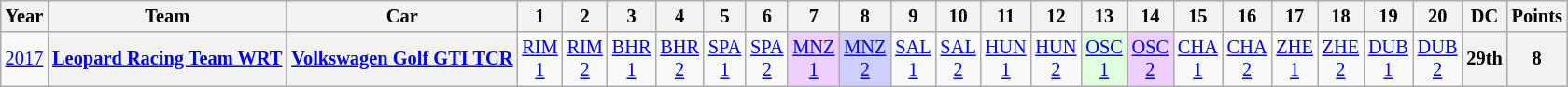<table class="wikitable" style="text-align:center; font-size:85%">
<tr>
<th>Year</th>
<th>Team</th>
<th>Car</th>
<th>1</th>
<th>2</th>
<th>3</th>
<th>4</th>
<th>5</th>
<th>6</th>
<th>7</th>
<th>8</th>
<th>9</th>
<th>10</th>
<th>11</th>
<th>12</th>
<th>13</th>
<th>14</th>
<th>15</th>
<th>16</th>
<th>17</th>
<th>18</th>
<th>19</th>
<th>20</th>
<th>DC</th>
<th>Points</th>
</tr>
<tr>
<td><a href='#'>2017</a></td>
<th nowrap><a href='#'>Leopard Racing Team WRT</a></th>
<th nowrap><a href='#'>Volkswagen Golf GTI TCR</a></th>
<td><a href='#'>RIM<br>1</a></td>
<td><a href='#'>RIM<br>2</a></td>
<td><a href='#'>BHR<br>1</a></td>
<td><a href='#'>BHR<br>2</a></td>
<td><a href='#'>SPA<br>1</a></td>
<td><a href='#'>SPA<br>2</a></td>
<td style="background:#EFCFFF;"><a href='#'>MNZ<br>1</a><br></td>
<td style="background:#CFCFFF;"><a href='#'>MNZ<br>2</a><br></td>
<td><a href='#'>SAL<br>1</a></td>
<td><a href='#'>SAL<br>2</a></td>
<td><a href='#'>HUN<br>1</a></td>
<td><a href='#'>HUN<br>2</a></td>
<td style="background:#DFFFDF;"><a href='#'>OSC<br>1</a><br></td>
<td style="background:#EFCFFF;"><a href='#'>OSC<br>2</a><br></td>
<td><a href='#'>CHA<br>1</a></td>
<td><a href='#'>CHA<br>2</a></td>
<td><a href='#'>ZHE<br>1</a></td>
<td><a href='#'>ZHE<br>2</a></td>
<td><a href='#'>DUB<br>1</a></td>
<td><a href='#'>DUB<br>2</a></td>
<th>29th</th>
<th>8</th>
</tr>
</table>
